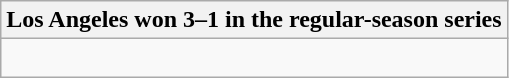<table class="wikitable collapsible collapsed">
<tr>
<th>Los Angeles won 3–1 in the regular-season series</th>
</tr>
<tr>
<td><br>


</td>
</tr>
</table>
